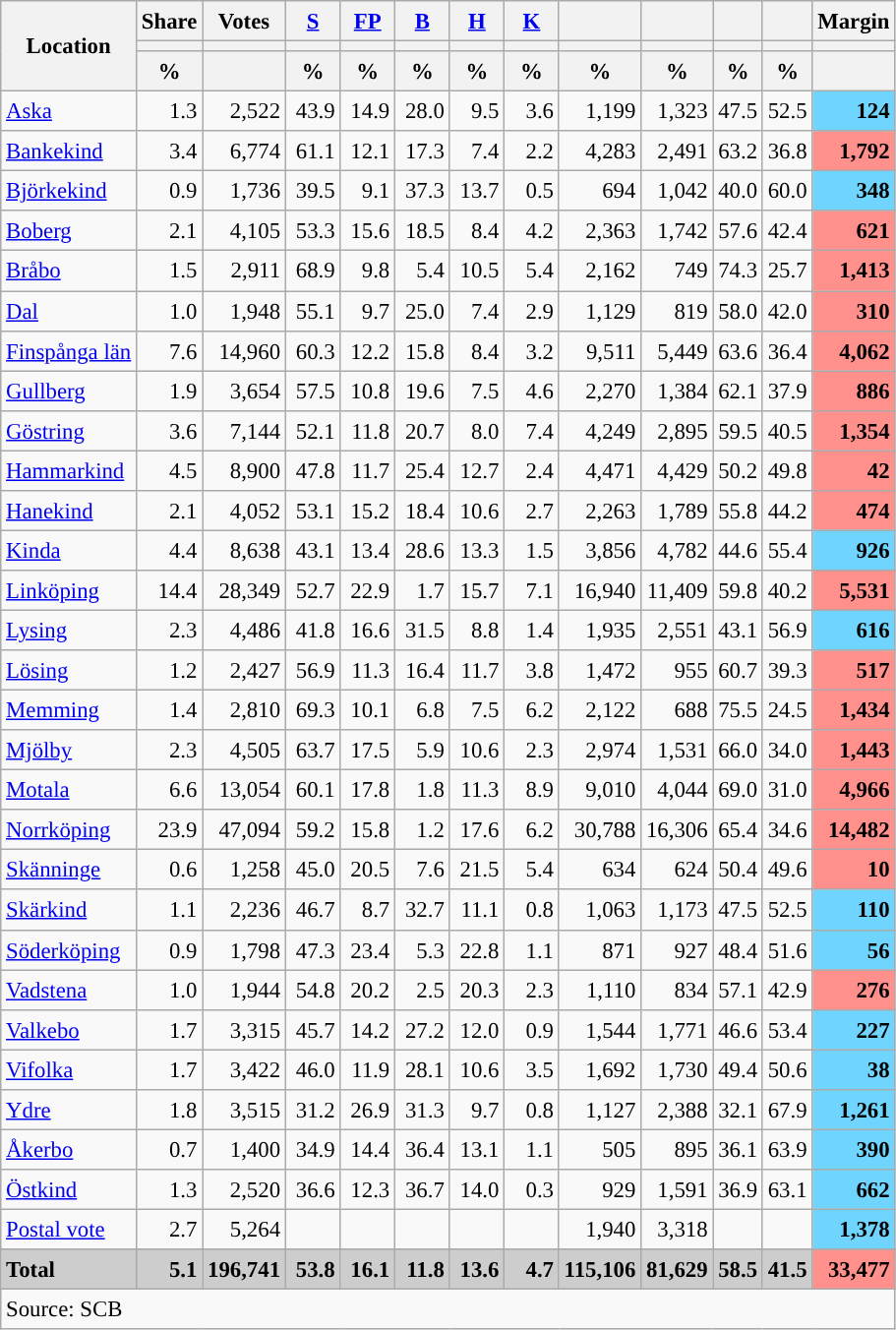<table class="wikitable sortable" style="text-align:right; font-size:95%; line-height:20px;">
<tr>
<th rowspan="3">Location</th>
<th>Share</th>
<th>Votes</th>
<th width="30px" class="unsortable"><a href='#'>S</a></th>
<th width="30px" class="unsortable"><a href='#'>FP</a></th>
<th width="30px" class="unsortable"><a href='#'>B</a></th>
<th width="30px" class="unsortable"><a href='#'>H</a></th>
<th width="30px" class="unsortable"><a href='#'>K</a></th>
<th></th>
<th></th>
<th></th>
<th></th>
<th>Margin</th>
</tr>
<tr>
<th></th>
<th></th>
<th style="background:"></th>
<th style="background:"></th>
<th style="background:"></th>
<th style="background:"></th>
<th style="background:"></th>
<th style="background:"></th>
<th style="background:"></th>
<th style="background:"></th>
<th style="background:"></th>
<th></th>
</tr>
<tr>
<th data-sort-type="number">%</th>
<th></th>
<th data-sort-type="number">%</th>
<th data-sort-type="number">%</th>
<th data-sort-type="number">%</th>
<th data-sort-type="number">%</th>
<th data-sort-type="number">%</th>
<th data-sort-type="number">%</th>
<th data-sort-type="number">%</th>
<th data-sort-type="number">%</th>
<th data-sort-type="number">%</th>
<th data-sort-type="number"></th>
</tr>
<tr>
<td align=left><a href='#'>Aska</a></td>
<td>1.3</td>
<td>2,522</td>
<td>43.9</td>
<td>14.9</td>
<td>28.0</td>
<td>9.5</td>
<td>3.6</td>
<td>1,199</td>
<td>1,323</td>
<td>47.5</td>
<td>52.5</td>
<td bgcolor=#6fd5fe><strong>124</strong></td>
</tr>
<tr>
<td align=left><a href='#'>Bankekind</a></td>
<td>3.4</td>
<td>6,774</td>
<td>61.1</td>
<td>12.1</td>
<td>17.3</td>
<td>7.4</td>
<td>2.2</td>
<td>4,283</td>
<td>2,491</td>
<td>63.2</td>
<td>36.8</td>
<td bgcolor=#ff908c><strong>1,792</strong></td>
</tr>
<tr>
<td align=left><a href='#'>Björkekind</a></td>
<td>0.9</td>
<td>1,736</td>
<td>39.5</td>
<td>9.1</td>
<td>37.3</td>
<td>13.7</td>
<td>0.5</td>
<td>694</td>
<td>1,042</td>
<td>40.0</td>
<td>60.0</td>
<td bgcolor=#6fd5fe><strong>348</strong></td>
</tr>
<tr>
<td align=left><a href='#'>Boberg</a></td>
<td>2.1</td>
<td>4,105</td>
<td>53.3</td>
<td>15.6</td>
<td>18.5</td>
<td>8.4</td>
<td>4.2</td>
<td>2,363</td>
<td>1,742</td>
<td>57.6</td>
<td>42.4</td>
<td bgcolor=#ff908c><strong>621</strong></td>
</tr>
<tr>
<td align=left><a href='#'>Bråbo</a></td>
<td>1.5</td>
<td>2,911</td>
<td>68.9</td>
<td>9.8</td>
<td>5.4</td>
<td>10.5</td>
<td>5.4</td>
<td>2,162</td>
<td>749</td>
<td>74.3</td>
<td>25.7</td>
<td bgcolor=#ff908c><strong>1,413</strong></td>
</tr>
<tr>
<td align=left><a href='#'>Dal</a></td>
<td>1.0</td>
<td>1,948</td>
<td>55.1</td>
<td>9.7</td>
<td>25.0</td>
<td>7.4</td>
<td>2.9</td>
<td>1,129</td>
<td>819</td>
<td>58.0</td>
<td>42.0</td>
<td bgcolor=#ff908c><strong>310</strong></td>
</tr>
<tr>
<td align=left><a href='#'>Finspånga län</a></td>
<td>7.6</td>
<td>14,960</td>
<td>60.3</td>
<td>12.2</td>
<td>15.8</td>
<td>8.4</td>
<td>3.2</td>
<td>9,511</td>
<td>5,449</td>
<td>63.6</td>
<td>36.4</td>
<td bgcolor=#ff908c><strong>4,062</strong></td>
</tr>
<tr>
<td align=left><a href='#'>Gullberg</a></td>
<td>1.9</td>
<td>3,654</td>
<td>57.5</td>
<td>10.8</td>
<td>19.6</td>
<td>7.5</td>
<td>4.6</td>
<td>2,270</td>
<td>1,384</td>
<td>62.1</td>
<td>37.9</td>
<td bgcolor=#ff908c><strong>886</strong></td>
</tr>
<tr>
<td align=left><a href='#'>Göstring</a></td>
<td>3.6</td>
<td>7,144</td>
<td>52.1</td>
<td>11.8</td>
<td>20.7</td>
<td>8.0</td>
<td>7.4</td>
<td>4,249</td>
<td>2,895</td>
<td>59.5</td>
<td>40.5</td>
<td bgcolor=#ff908c><strong>1,354</strong></td>
</tr>
<tr>
<td align=left><a href='#'>Hammarkind</a></td>
<td>4.5</td>
<td>8,900</td>
<td>47.8</td>
<td>11.7</td>
<td>25.4</td>
<td>12.7</td>
<td>2.4</td>
<td>4,471</td>
<td>4,429</td>
<td>50.2</td>
<td>49.8</td>
<td bgcolor=#ff908c><strong>42</strong></td>
</tr>
<tr>
<td align=left><a href='#'>Hanekind</a></td>
<td>2.1</td>
<td>4,052</td>
<td>53.1</td>
<td>15.2</td>
<td>18.4</td>
<td>10.6</td>
<td>2.7</td>
<td>2,263</td>
<td>1,789</td>
<td>55.8</td>
<td>44.2</td>
<td bgcolor=#ff908c><strong>474</strong></td>
</tr>
<tr>
<td align=left><a href='#'>Kinda</a></td>
<td>4.4</td>
<td>8,638</td>
<td>43.1</td>
<td>13.4</td>
<td>28.6</td>
<td>13.3</td>
<td>1.5</td>
<td>3,856</td>
<td>4,782</td>
<td>44.6</td>
<td>55.4</td>
<td bgcolor=#6fd5fe><strong>926</strong></td>
</tr>
<tr>
<td align=left><a href='#'>Linköping</a></td>
<td>14.4</td>
<td>28,349</td>
<td>52.7</td>
<td>22.9</td>
<td>1.7</td>
<td>15.7</td>
<td>7.1</td>
<td>16,940</td>
<td>11,409</td>
<td>59.8</td>
<td>40.2</td>
<td bgcolor=#ff908c><strong>5,531</strong></td>
</tr>
<tr>
<td align=left><a href='#'>Lysing</a></td>
<td>2.3</td>
<td>4,486</td>
<td>41.8</td>
<td>16.6</td>
<td>31.5</td>
<td>8.8</td>
<td>1.4</td>
<td>1,935</td>
<td>2,551</td>
<td>43.1</td>
<td>56.9</td>
<td bgcolor=#6fd5fe><strong>616</strong></td>
</tr>
<tr>
<td align=left><a href='#'>Lösing</a></td>
<td>1.2</td>
<td>2,427</td>
<td>56.9</td>
<td>11.3</td>
<td>16.4</td>
<td>11.7</td>
<td>3.8</td>
<td>1,472</td>
<td>955</td>
<td>60.7</td>
<td>39.3</td>
<td bgcolor=#ff908c><strong>517</strong></td>
</tr>
<tr>
<td align=left><a href='#'>Memming</a></td>
<td>1.4</td>
<td>2,810</td>
<td>69.3</td>
<td>10.1</td>
<td>6.8</td>
<td>7.5</td>
<td>6.2</td>
<td>2,122</td>
<td>688</td>
<td>75.5</td>
<td>24.5</td>
<td bgcolor=#ff908c><strong>1,434</strong></td>
</tr>
<tr>
<td align=left><a href='#'>Mjölby</a></td>
<td>2.3</td>
<td>4,505</td>
<td>63.7</td>
<td>17.5</td>
<td>5.9</td>
<td>10.6</td>
<td>2.3</td>
<td>2,974</td>
<td>1,531</td>
<td>66.0</td>
<td>34.0</td>
<td bgcolor=#ff908c><strong>1,443</strong></td>
</tr>
<tr>
<td align=left><a href='#'>Motala</a></td>
<td>6.6</td>
<td>13,054</td>
<td>60.1</td>
<td>17.8</td>
<td>1.8</td>
<td>11.3</td>
<td>8.9</td>
<td>9,010</td>
<td>4,044</td>
<td>69.0</td>
<td>31.0</td>
<td bgcolor=#ff908c><strong>4,966</strong></td>
</tr>
<tr>
<td align=left><a href='#'>Norrköping</a></td>
<td>23.9</td>
<td>47,094</td>
<td>59.2</td>
<td>15.8</td>
<td>1.2</td>
<td>17.6</td>
<td>6.2</td>
<td>30,788</td>
<td>16,306</td>
<td>65.4</td>
<td>34.6</td>
<td bgcolor=#ff908c><strong>14,482</strong></td>
</tr>
<tr>
<td align=left><a href='#'>Skänninge</a></td>
<td>0.6</td>
<td>1,258</td>
<td>45.0</td>
<td>20.5</td>
<td>7.6</td>
<td>21.5</td>
<td>5.4</td>
<td>634</td>
<td>624</td>
<td>50.4</td>
<td>49.6</td>
<td bgcolor=#ff908c><strong>10</strong></td>
</tr>
<tr>
<td align=left><a href='#'>Skärkind</a></td>
<td>1.1</td>
<td>2,236</td>
<td>46.7</td>
<td>8.7</td>
<td>32.7</td>
<td>11.1</td>
<td>0.8</td>
<td>1,063</td>
<td>1,173</td>
<td>47.5</td>
<td>52.5</td>
<td bgcolor=#6fd5fe><strong>110</strong></td>
</tr>
<tr>
<td align=left><a href='#'>Söderköping</a></td>
<td>0.9</td>
<td>1,798</td>
<td>47.3</td>
<td>23.4</td>
<td>5.3</td>
<td>22.8</td>
<td>1.1</td>
<td>871</td>
<td>927</td>
<td>48.4</td>
<td>51.6</td>
<td bgcolor=#6fd5fe><strong>56</strong></td>
</tr>
<tr>
<td align=left><a href='#'>Vadstena</a></td>
<td>1.0</td>
<td>1,944</td>
<td>54.8</td>
<td>20.2</td>
<td>2.5</td>
<td>20.3</td>
<td>2.3</td>
<td>1,110</td>
<td>834</td>
<td>57.1</td>
<td>42.9</td>
<td bgcolor=#ff908c><strong>276</strong></td>
</tr>
<tr>
<td align=left><a href='#'>Valkebo</a></td>
<td>1.7</td>
<td>3,315</td>
<td>45.7</td>
<td>14.2</td>
<td>27.2</td>
<td>12.0</td>
<td>0.9</td>
<td>1,544</td>
<td>1,771</td>
<td>46.6</td>
<td>53.4</td>
<td bgcolor=#6fd5fe><strong>227</strong></td>
</tr>
<tr>
<td align=left><a href='#'>Vifolka</a></td>
<td>1.7</td>
<td>3,422</td>
<td>46.0</td>
<td>11.9</td>
<td>28.1</td>
<td>10.6</td>
<td>3.5</td>
<td>1,692</td>
<td>1,730</td>
<td>49.4</td>
<td>50.6</td>
<td bgcolor=#6fd5fe><strong>38</strong></td>
</tr>
<tr>
<td align=left><a href='#'>Ydre</a></td>
<td>1.8</td>
<td>3,515</td>
<td>31.2</td>
<td>26.9</td>
<td>31.3</td>
<td>9.7</td>
<td>0.8</td>
<td>1,127</td>
<td>2,388</td>
<td>32.1</td>
<td>67.9</td>
<td bgcolor=#6fd5fe><strong>1,261</strong></td>
</tr>
<tr>
<td align=left><a href='#'>Åkerbo</a></td>
<td>0.7</td>
<td>1,400</td>
<td>34.9</td>
<td>14.4</td>
<td>36.4</td>
<td>13.1</td>
<td>1.1</td>
<td>505</td>
<td>895</td>
<td>36.1</td>
<td>63.9</td>
<td bgcolor=#6fd5fe><strong>390</strong></td>
</tr>
<tr>
<td align=left><a href='#'>Östkind</a></td>
<td>1.3</td>
<td>2,520</td>
<td>36.6</td>
<td>12.3</td>
<td>36.7</td>
<td>14.0</td>
<td>0.3</td>
<td>929</td>
<td>1,591</td>
<td>36.9</td>
<td>63.1</td>
<td bgcolor=#6fd5fe><strong>662</strong></td>
</tr>
<tr>
<td align=left><a href='#'>Postal vote</a></td>
<td>2.7</td>
<td>5,264</td>
<td></td>
<td></td>
<td></td>
<td></td>
<td></td>
<td>1,940</td>
<td>3,318</td>
<td></td>
<td></td>
<td bgcolor=#6fd5fe><strong>1,378</strong></td>
</tr>
<tr>
</tr>
<tr style="background:#CDCDCD;">
<td align=left><strong>Total</strong></td>
<td><strong>5.1</strong></td>
<td><strong>196,741</strong></td>
<td><strong>53.8</strong></td>
<td><strong>16.1</strong></td>
<td><strong>11.8</strong></td>
<td><strong>13.6</strong></td>
<td><strong>4.7</strong></td>
<td><strong>115,106</strong></td>
<td><strong>81,629</strong></td>
<td><strong>58.5</strong></td>
<td><strong>41.5</strong></td>
<td bgcolor=#ff908c><strong>33,477</strong></td>
</tr>
<tr>
<td align=left colspan=13>Source: SCB </td>
</tr>
</table>
